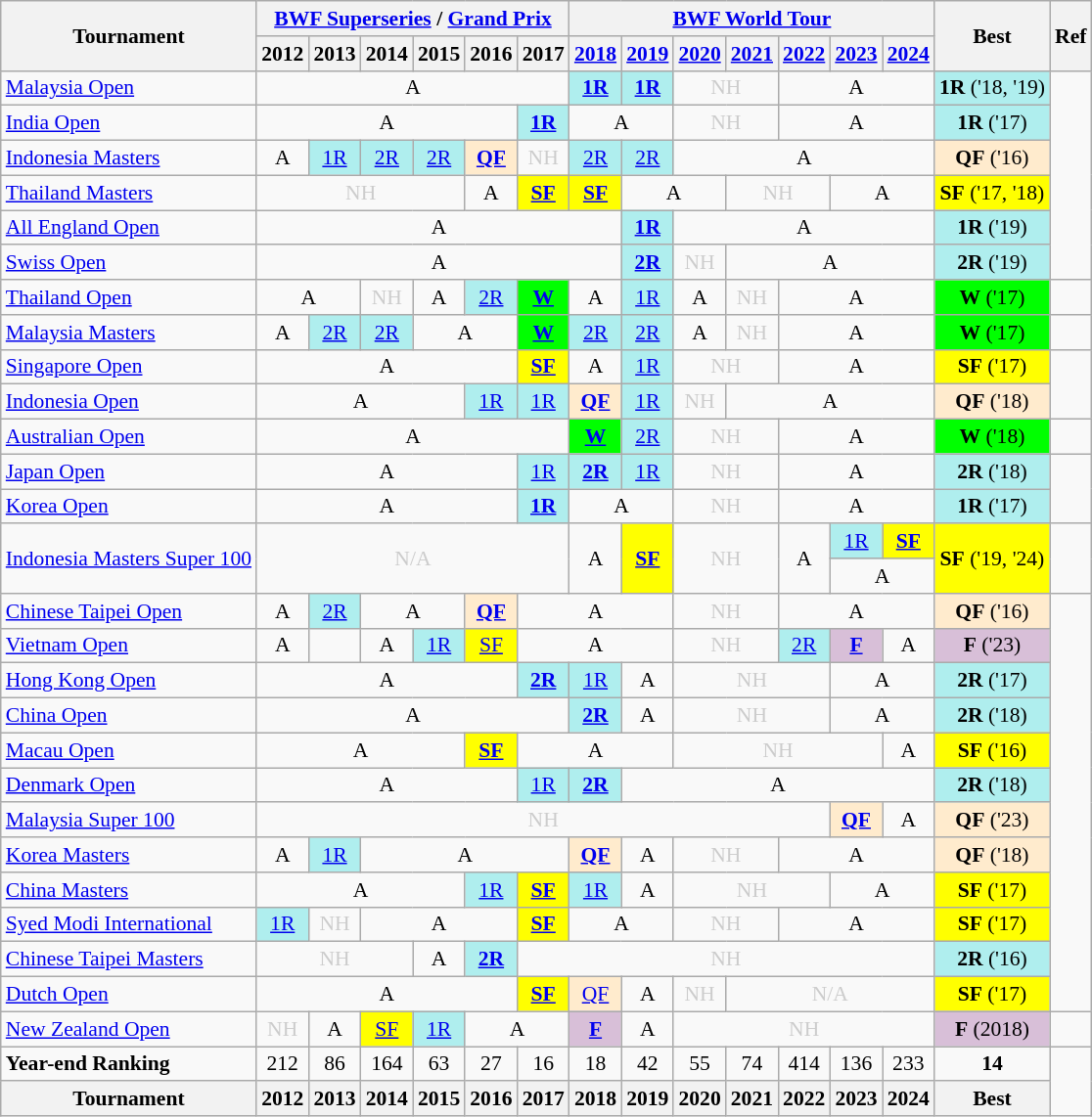<table class="wikitable" style="font-size: 90%; text-align:center">
<tr>
<th rowspan="2">Tournament</th>
<th colspan="6"><a href='#'>BWF Superseries</a> / <a href='#'>Grand Prix</a></th>
<th colspan="7"><a href='#'>BWF World Tour</a></th>
<th rowspan="2">Best</th>
<th rowspan="2">Ref</th>
</tr>
<tr>
<th>2012</th>
<th>2013</th>
<th>2014</th>
<th>2015</th>
<th>2016</th>
<th>2017</th>
<th><a href='#'>2018</a></th>
<th><a href='#'>2019</a></th>
<th><a href='#'>2020</a></th>
<th><a href='#'>2021</a></th>
<th><a href='#'>2022</a></th>
<th><a href='#'>2023</a></th>
<th><a href='#'>2024</a></th>
</tr>
<tr>
<td align=left><a href='#'>Malaysia Open</a></td>
<td colspan="6">A</td>
<td bgcolor=AFEEEE><a href='#'><strong>1R</strong></a></td>
<td bgcolor=AFEEEE><a href='#'><strong>1R</strong></a></td>
<td colspan="2" style=color:#ccc>NH</td>
<td colspan="3">A</td>
<td bgcolor=AFEEEE><strong>1R</strong> ('18, '19)</td>
</tr>
<tr>
<td align=left><a href='#'>India Open</a></td>
<td colspan="5">A</td>
<td bgcolor=AFEEEE><a href='#'><strong>1R</strong></a></td>
<td colspan="2">A</td>
<td colspan="2" style=color:#ccc>NH</td>
<td colspan="3">A</td>
<td bgcolor=AFEEEE><strong>1R</strong> ('17)</td>
</tr>
<tr>
<td align=left><a href='#'>Indonesia Masters</a></td>
<td>A</td>
<td bgcolor=AFEEEE><a href='#'>1R</a></td>
<td bgcolor=AFEEEE><a href='#'>2R</a></td>
<td bgcolor=AFEEEE><a href='#'>2R</a></td>
<td bgcolor=FFEBCD><a href='#'><strong>QF</strong></a></td>
<td style=color:#ccc>NH</td>
<td bgcolor=AFEEEE><a href='#'>2R</a></td>
<td bgcolor=AFEEEE><a href='#'>2R</a></td>
<td colspan="5">A</td>
<td bgcolor=FFEBCD><strong>QF</strong> ('16)</td>
</tr>
<tr>
<td align=left><a href='#'>Thailand Masters</a></td>
<td colspan="4" style=color:#ccc>NH</td>
<td>A</td>
<td bgcolor=FFFF00><a href='#'><strong>SF</strong></a></td>
<td bgcolor=FFFF00><a href='#'><strong>SF</strong></a></td>
<td colspan="2">A</td>
<td colspan="2" style=color:#ccc>NH</td>
<td colspan="2">A</td>
<td bgcolor=FFFF00><strong>SF</strong> ('17, '18)</td>
</tr>
<tr>
<td align=left><a href='#'>All England Open</a></td>
<td colspan="7">A</td>
<td bgcolor=AFEEEE><a href='#'><strong>1R</strong></a></td>
<td colspan="5">A</td>
<td bgcolor=AFEEEE><strong>1R</strong> ('19)</td>
</tr>
<tr>
<td align=left><a href='#'>Swiss Open</a></td>
<td colspan="7">A</td>
<td bgcolor=AFEEEE><a href='#'><strong>2R</strong></a></td>
<td style=color:#ccc>NH</td>
<td colspan="4">A</td>
<td bgcolor=AFEEEE><strong>2R</strong> ('19)</td>
</tr>
<tr>
<td align=left><a href='#'>Thailand Open</a></td>
<td colspan="2">A</td>
<td style=color:#ccc>NH</td>
<td>A</td>
<td bgcolor=AFEEEE><a href='#'>2R</a></td>
<td bgcolor=00FF00><a href='#'><strong>W</strong></a></td>
<td>A</td>
<td bgcolor=AFEEEE><a href='#'>1R</a></td>
<td>A</td>
<td style=color:#ccc>NH</td>
<td colspan="3">A</td>
<td bgcolor=00FF00><strong>W</strong> ('17)</td>
<td></td>
</tr>
<tr>
<td align=left><a href='#'>Malaysia Masters</a></td>
<td>A</td>
<td bgcolor=AFEEEE><a href='#'>2R</a></td>
<td bgcolor=AFEEEE><a href='#'>2R</a></td>
<td colspan="2">A</td>
<td bgcolor=00FF00><a href='#'><strong>W</strong></a></td>
<td bgcolor=AFEEEE><a href='#'>2R</a></td>
<td bgcolor=AFEEEE><a href='#'>2R</a></td>
<td>A</td>
<td style=color:#ccc>NH</td>
<td colspan="3">A</td>
<td bgcolor=00FF00><strong>W</strong> ('17)</td>
<td></td>
</tr>
<tr>
<td align=left><a href='#'>Singapore Open</a></td>
<td colspan="5">A</td>
<td bgcolor=FFFF00><a href='#'><strong>SF</strong></a></td>
<td>A</td>
<td bgcolor=AFEEEE><a href='#'>1R</a></td>
<td colspan="2" style=color:#ccc>NH</td>
<td colspan="3">A</td>
<td bgcolor=FFFF00><strong>SF</strong> ('17)</td>
</tr>
<tr>
<td align=left><a href='#'>Indonesia Open</a></td>
<td colspan="4">A</td>
<td bgcolor=AFEEEE><a href='#'>1R</a></td>
<td bgcolor=AFEEEE><a href='#'>1R</a></td>
<td bgcolor=FFEBCD><a href='#'><strong>QF</strong></a></td>
<td bgcolor=AFEEEE><a href='#'>1R</a></td>
<td style=color:#ccc>NH</td>
<td colspan="4">A</td>
<td bgcolor=FFEBCD><strong>QF</strong> ('18)</td>
</tr>
<tr>
<td align=left><a href='#'>Australian Open</a></td>
<td colspan="6">A</td>
<td bgcolor=00FF00><a href='#'><strong>W</strong></a></td>
<td bgcolor=AFEEEE><a href='#'>2R</a></td>
<td colspan="2" style=color:#ccc>NH</td>
<td colspan="3">A</td>
<td bgcolor=00FF00><strong>W</strong> ('18)</td>
<td></td>
</tr>
<tr>
<td align=left><a href='#'>Japan Open</a></td>
<td colspan="5">A</td>
<td bgcolor=AFEEEE><a href='#'>1R</a></td>
<td bgcolor=AFEEEE><a href='#'><strong>2R</strong></a></td>
<td bgcolor=AFEEEE><a href='#'>1R</a></td>
<td colspan="2" style=color:#ccc>NH</td>
<td colspan="3">A</td>
<td bgcolor=AFEEEE><strong>2R</strong> ('18)</td>
</tr>
<tr>
<td align=left><a href='#'>Korea Open</a></td>
<td colspan="5">A</td>
<td bgcolor=AFEEEE><a href='#'><strong>1R</strong></a></td>
<td colspan="2">A</td>
<td colspan="2" style=color:#ccc>NH</td>
<td colspan="3">A</td>
<td bgcolor=AFEEEE><strong>1R</strong> ('17)</td>
</tr>
<tr>
<td rowspan="2" align=left><a href='#'>Indonesia Masters Super 100</a></td>
<td rowspan="2" colspan="6" style=color:#ccc>N/A</td>
<td rowspan="2">A</td>
<td rowspan="2" bgcolor=FFFF00><strong><a href='#'>SF</a></strong></td>
<td rowspan="2" colspan="2" style=color:#ccc>NH</td>
<td rowspan="2">A</td>
<td bgcolor=AFEEEE><a href='#'>1R</a></td>
<td bgcolor=FFFF00><strong><a href='#'>SF</a></strong></td>
<td rowspan="2" bgcolor=FFFF00><strong>SF</strong> ('19, '24)</td>
<td rowspan="2"></td>
</tr>
<tr>
<td colspan="2">A</td>
</tr>
<tr>
<td align=left><a href='#'>Chinese Taipei Open</a></td>
<td>A</td>
<td bgcolor=AFEEEE><a href='#'>2R</a></td>
<td colspan="2">A</td>
<td bgcolor=FFEBCD><a href='#'><strong>QF</strong></a></td>
<td colspan="3">A</td>
<td colspan="2" style=color:#ccc>NH</td>
<td colspan="3">A</td>
<td bgcolor=FFEBCD><strong>QF</strong> ('16)</td>
</tr>
<tr>
<td align=left><a href='#'>Vietnam Open</a></td>
<td>A</td>
<td><a href='#'></a></td>
<td>A</td>
<td bgcolor=AFEEEE><a href='#'>1R</a></td>
<td bgcolor=FFFF00><a href='#'>SF</a></td>
<td colspan="3">A</td>
<td colspan="2" style=color:#ccc>NH</td>
<td bgcolor=AFEEEE><a href='#'>2R</a></td>
<td bgcolor=D8BFD8><a href='#'><strong>F</strong></a></td>
<td>A</td>
<td bgcolor=D8BFD8><strong>F</strong> ('23)</td>
</tr>
<tr>
<td align=left><a href='#'>Hong Kong Open</a></td>
<td colspan="5">A</td>
<td bgcolor=afeeee><a href='#'><strong>2R</strong></a></td>
<td bgcolor=AFEEEE><a href='#'>1R</a></td>
<td>A</td>
<td colspan="3" style=color:#ccc>NH</td>
<td colspan="2">A</td>
<td bgcolor=afeeee><strong>2R</strong> ('17)</td>
</tr>
<tr>
<td align=left><a href='#'>China Open</a></td>
<td colspan="6">A</td>
<td bgcolor=AFEEEE><a href='#'><strong>2R</strong></a></td>
<td>A</td>
<td colspan="3" style=color:#ccc>NH</td>
<td colspan="2">A</td>
<td bgcolor=AFEEEE><strong>2R</strong> ('18)</td>
</tr>
<tr>
<td align=left><a href='#'>Macau Open</a></td>
<td colspan="4">A</td>
<td bgcolor=FFFF00><a href='#'><strong>SF</strong></a></td>
<td colspan="3">A</td>
<td colspan="4" style=color:#ccc>NH</td>
<td>A</td>
<td bgcolor=FFFF00><strong>SF</strong> ('16)</td>
</tr>
<tr>
<td align=left><a href='#'>Denmark Open</a></td>
<td colspan="5">A</td>
<td bgcolor=AFEEEE><a href='#'>1R</a></td>
<td bgcolor=AFEEEE><a href='#'><strong>2R</strong></a></td>
<td colspan="6">A</td>
<td bgcolor=AFEEEE><strong>2R</strong> ('18)</td>
</tr>
<tr>
<td align=left><a href='#'>Malaysia Super 100</a></td>
<td colspan="11" style=color:#ccc>NH</td>
<td bgcolor=FFEBCD><a href='#'><strong>QF</strong></a></td>
<td>A</td>
<td bgcolor=FFEBCD><strong>QF</strong> ('23)</td>
</tr>
<tr>
<td align=left><a href='#'>Korea Masters</a></td>
<td>A</td>
<td bgcolor=AFEEEE><a href='#'>1R</a></td>
<td colspan="4">A</td>
<td bgcolor=FFEBCD><a href='#'><strong>QF</strong></a></td>
<td>A</td>
<td colspan="2" style=color:#ccc>NH</td>
<td colspan="3">A</td>
<td bgcolor=FFEBCD><strong>QF</strong> ('18)</td>
</tr>
<tr>
<td align=left><a href='#'>China Masters</a></td>
<td colspan="4">A</td>
<td bgcolor=AFEEEE><a href='#'>1R</a></td>
<td bgcolor=FFFF00><a href='#'><strong>SF</strong></a></td>
<td bgcolor=AFEEEE><a href='#'>1R</a></td>
<td>A</td>
<td colspan="3" style=color:#ccc>NH</td>
<td colspan="2">A</td>
<td bgcolor=FFFF00><strong>SF</strong> ('17)</td>
</tr>
<tr>
<td align=left><a href='#'>Syed Modi International</a></td>
<td bgcolor=AFEEEE><a href='#'>1R</a></td>
<td style=color:#ccc>NH</td>
<td colspan="3">A</td>
<td bgcolor=FFFF00><a href='#'><strong>SF</strong></a></td>
<td colspan="2">A</td>
<td colspan="2" style=color:#ccc>NH</td>
<td colspan="3">A</td>
<td bgcolor=FFFF00><strong>SF</strong> ('17)</td>
</tr>
<tr>
<td align=left><a href='#'>Chinese Taipei Masters</a></td>
<td colspan="3" style=color:#ccc>NH</td>
<td>A</td>
<td bgcolor=AFEEEE><a href='#'><strong>2R</strong></a></td>
<td colspan="8" style=color:#ccc>NH</td>
<td bgcolor=AFEEEE><strong>2R</strong> ('16)</td>
</tr>
<tr>
<td align=left><a href='#'>Dutch Open</a></td>
<td colspan="5">A</td>
<td bgcolor=FFFF00><a href='#'><strong>SF</strong></a></td>
<td bgcolor=FFEBCD><a href='#'>QF</a></td>
<td>A</td>
<td style=color:#ccc>NH</td>
<td colspan="4" style=color:#ccc>N/A</td>
<td bgcolor=FFFF00><strong>SF</strong> ('17)</td>
</tr>
<tr>
<td align=left><a href='#'>New Zealand Open</a></td>
<td style=color:#ccc>NH</td>
<td>A</td>
<td bgcolor=FFFF00><a href='#'>SF</a></td>
<td bgcolor=AFEEEE><a href='#'>1R</a></td>
<td colspan="2">A</td>
<td bgcolor=D8BFD8><a href='#'><strong>F</strong></a></td>
<td>A</td>
<td colspan="5" style=color:#ccc>NH</td>
<td bgcolor=D8BFD8><strong>F</strong> (2018)</td>
<td></td>
</tr>
<tr>
<td align=left><strong>Year-end Ranking</strong></td>
<td 2012;>212</td>
<td 2013;>86</td>
<td 2014;>164</td>
<td 2015;>63</td>
<td 2016;>27</td>
<td 2017;>16</td>
<td 2018;>18</td>
<td 2019;>42</td>
<td 2020;>55</td>
<td 2021;>74</td>
<td 2022;>414</td>
<td 2023;>136</td>
<td 2024;>233</td>
<td Best;><strong>14</strong></td>
</tr>
<tr>
<th>Tournament</th>
<th>2012</th>
<th>2013</th>
<th>2014</th>
<th>2015</th>
<th>2016</th>
<th>2017</th>
<th>2018</th>
<th>2019</th>
<th>2020</th>
<th>2021</th>
<th>2022</th>
<th>2023</th>
<th>2024</th>
<th>Best</th>
</tr>
</table>
